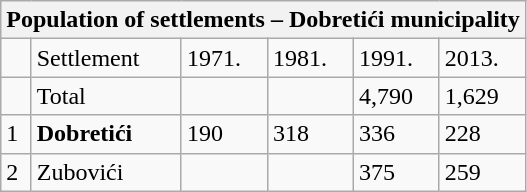<table class="wikitable">
<tr>
<th colspan="6">Population of settlements – Dobretići municipality</th>
</tr>
<tr>
<td></td>
<td>Settlement</td>
<td>1971.</td>
<td>1981.</td>
<td>1991.</td>
<td>2013.</td>
</tr>
<tr>
<td></td>
<td>Total</td>
<td></td>
<td></td>
<td>4,790</td>
<td>1,629</td>
</tr>
<tr>
<td>1</td>
<td><strong>Dobretići</strong></td>
<td>190</td>
<td>318</td>
<td>336</td>
<td>228</td>
</tr>
<tr>
<td>2</td>
<td>Zubovići</td>
<td></td>
<td></td>
<td>375</td>
<td>259</td>
</tr>
</table>
